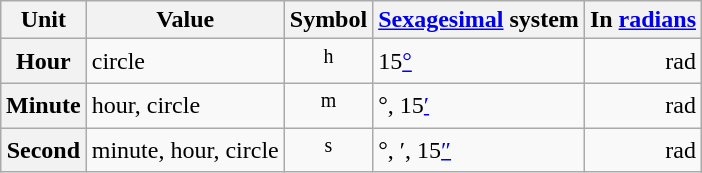<table class="wikitable" style="margin: 0 auto">
<tr>
<th scope="col">Unit</th>
<th scope="col">Value</th>
<th scope="col">Symbol</th>
<th scope="col"><a href='#'>Sexagesimal</a> system</th>
<th scope="col">In <a href='#'>radians</a></th>
</tr>
<tr>
<th>Hour</th>
<td> circle</td>
<td align="center"><sup>h</sup></td>
<td>15<a href='#'>°</a></td>
<td align="right"> rad</td>
</tr>
<tr>
<th>Minute</th>
<td> hour,  circle</td>
<td align="center"><sup>m</sup></td>
<td>°, 15<a href='#'>′</a></td>
<td align="right"> rad</td>
</tr>
<tr>
<th>Second</th>
<td> minute,  hour,  circle</td>
<td align="center"><sup>s</sup></td>
<td>°, ′, 15<a href='#'>″</a></td>
<td align="right"> rad</td>
</tr>
</table>
